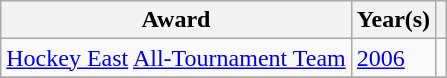<table class="wikitable">
<tr>
<th>Award</th>
<th>Year(s)</th>
<th></th>
</tr>
<tr>
<td><a href='#'>Hockey East</a> <a href='#'>All-Tournament Team</a></td>
<td><a href='#'>2006</a></td>
<td></td>
</tr>
<tr>
</tr>
</table>
